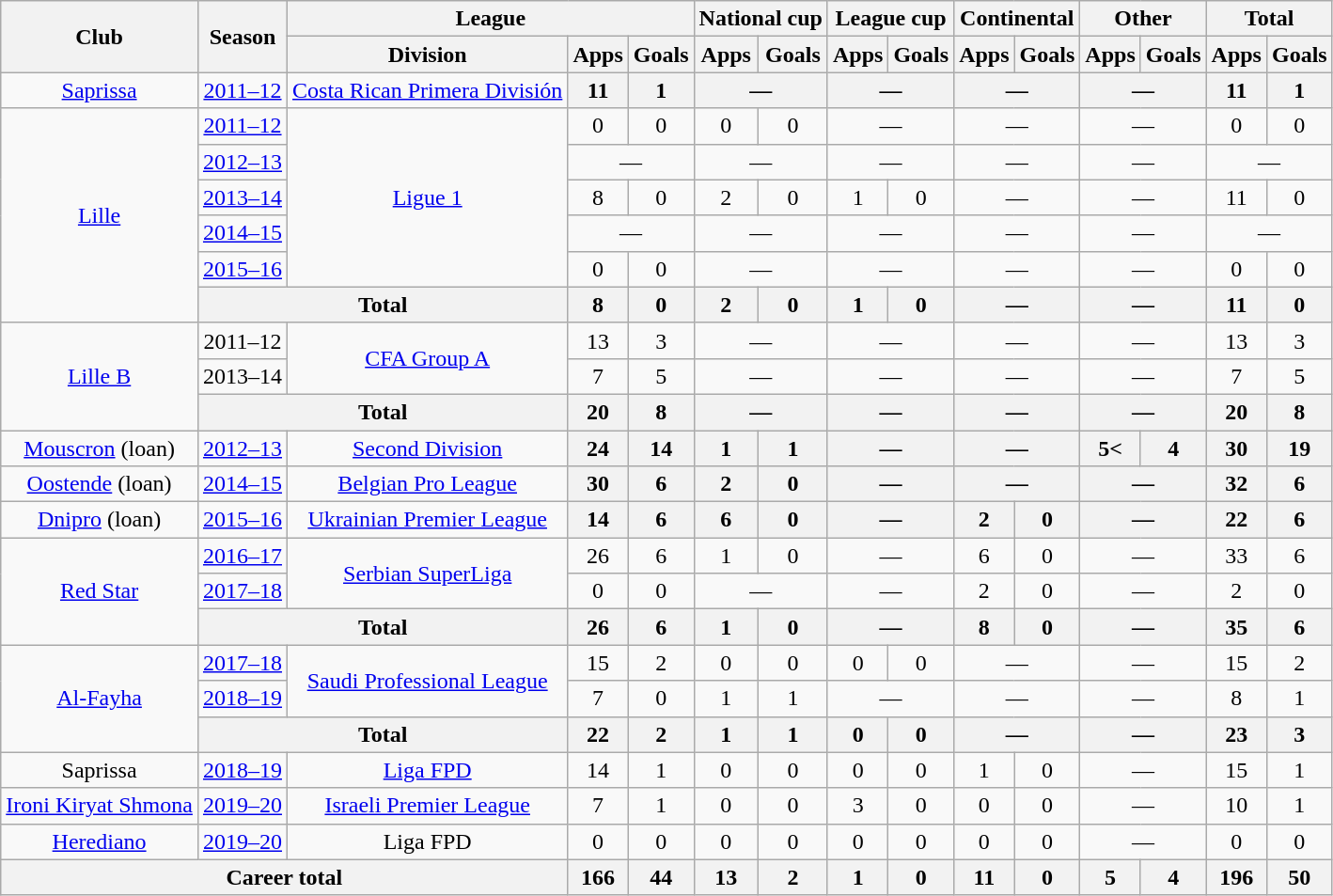<table class="wikitable" style="text-align:center">
<tr>
<th rowspan="2">Club</th>
<th rowspan="2">Season</th>
<th colspan="3">League</th>
<th colspan="2">National cup</th>
<th colspan="2">League cup</th>
<th colspan="2">Continental</th>
<th colspan="2">Other</th>
<th colspan="2">Total</th>
</tr>
<tr>
<th>Division</th>
<th>Apps</th>
<th>Goals</th>
<th>Apps</th>
<th>Goals</th>
<th>Apps</th>
<th>Goals</th>
<th>Apps</th>
<th>Goals</th>
<th>Apps</th>
<th>Goals</th>
<th>Apps</th>
<th>Goals</th>
</tr>
<tr>
<td><a href='#'>Saprissa</a></td>
<td><a href='#'>2011–12</a></td>
<td><a href='#'>Costa Rican Primera División</a></td>
<th>11</th>
<th>1</th>
<th colspan="2">—</th>
<th colspan="2">—</th>
<th colspan="2">—</th>
<th colspan="2">—</th>
<th>11</th>
<th>1</th>
</tr>
<tr>
<td rowspan="6"><a href='#'>Lille</a></td>
<td><a href='#'>2011–12</a></td>
<td rowspan="5"><a href='#'>Ligue 1</a></td>
<td>0</td>
<td>0</td>
<td>0</td>
<td>0</td>
<td colspan="2">—</td>
<td colspan="2">—</td>
<td colspan="2">—</td>
<td>0</td>
<td>0</td>
</tr>
<tr>
<td><a href='#'>2012–13</a></td>
<td colspan="2">—</td>
<td colspan="2">—</td>
<td colspan="2">—</td>
<td colspan="2">—</td>
<td colspan="2">—</td>
<td colspan="2">—</td>
</tr>
<tr>
<td><a href='#'>2013–14</a></td>
<td>8</td>
<td>0</td>
<td>2</td>
<td>0</td>
<td>1</td>
<td>0</td>
<td colspan="2">—</td>
<td colspan="2">—</td>
<td>11</td>
<td>0</td>
</tr>
<tr>
<td><a href='#'>2014–15</a></td>
<td colspan="2">—</td>
<td colspan="2">—</td>
<td colspan="2">—</td>
<td colspan="2">—</td>
<td colspan="2">—</td>
<td colspan="2">—</td>
</tr>
<tr>
<td><a href='#'>2015–16</a></td>
<td>0</td>
<td>0</td>
<td colspan="2">—</td>
<td colspan="2">—</td>
<td colspan="2">—</td>
<td colspan="2">—</td>
<td>0</td>
<td>0</td>
</tr>
<tr>
<th colspan="2">Total</th>
<th>8</th>
<th>0</th>
<th>2</th>
<th>0</th>
<th>1</th>
<th>0</th>
<th colspan="2">—</th>
<th colspan="2">—</th>
<th>11</th>
<th>0</th>
</tr>
<tr>
<td rowspan="3"><a href='#'>Lille B</a></td>
<td>2011–12</td>
<td rowspan="2"><a href='#'>CFA Group A</a></td>
<td>13</td>
<td>3</td>
<td colspan="2">—</td>
<td colspan="2">—</td>
<td colspan="2">—</td>
<td colspan="2">—</td>
<td>13</td>
<td>3</td>
</tr>
<tr>
<td>2013–14</td>
<td>7</td>
<td>5</td>
<td colspan="2">—</td>
<td colspan="2">—</td>
<td colspan="2">—</td>
<td colspan="2">—</td>
<td>7</td>
<td>5</td>
</tr>
<tr>
<th colspan="2">Total</th>
<th>20</th>
<th>8</th>
<th colspan="2">—</th>
<th colspan="2">—</th>
<th colspan="2">—</th>
<th colspan="2">—</th>
<th>20</th>
<th>8</th>
</tr>
<tr>
<td><a href='#'>Mouscron</a> (loan)</td>
<td><a href='#'>2012–13</a></td>
<td><a href='#'>Second Division</a></td>
<th>24</th>
<th>14</th>
<th>1</th>
<th>1</th>
<th colspan="2">—</th>
<th colspan="2">—</th>
<th>5<</th>
<th>4</th>
<th>30</th>
<th>19</th>
</tr>
<tr>
<td><a href='#'>Oostende</a> (loan)</td>
<td><a href='#'>2014–15</a></td>
<td><a href='#'>Belgian Pro League</a></td>
<th>30</th>
<th>6</th>
<th>2</th>
<th>0</th>
<th colspan="2">—</th>
<th colspan="2">—</th>
<th colspan="2">—</th>
<th>32</th>
<th>6</th>
</tr>
<tr>
<td><a href='#'>Dnipro</a> (loan)</td>
<td><a href='#'>2015–16</a></td>
<td><a href='#'>Ukrainian Premier League</a></td>
<th>14</th>
<th>6</th>
<th>6</th>
<th>0</th>
<th colspan="2">—</th>
<th>2</th>
<th>0</th>
<th colspan="2">—</th>
<th>22</th>
<th>6</th>
</tr>
<tr>
<td rowspan="3"><a href='#'>Red Star</a></td>
<td><a href='#'>2016–17</a></td>
<td rowspan="2"><a href='#'>Serbian SuperLiga</a></td>
<td>26</td>
<td>6</td>
<td>1</td>
<td>0</td>
<td colspan="2">—</td>
<td>6</td>
<td>0</td>
<td colspan="2">—</td>
<td>33</td>
<td>6</td>
</tr>
<tr>
<td><a href='#'>2017–18</a></td>
<td>0</td>
<td>0</td>
<td colspan="2">—</td>
<td colspan="2">—</td>
<td>2</td>
<td>0</td>
<td colspan="2">—</td>
<td>2</td>
<td>0</td>
</tr>
<tr>
<th colspan="2">Total</th>
<th>26</th>
<th>6</th>
<th>1</th>
<th>0</th>
<th colspan="2">—</th>
<th>8</th>
<th>0</th>
<th colspan="2">—</th>
<th>35</th>
<th>6</th>
</tr>
<tr>
<td rowspan="3"><a href='#'>Al-Fayha</a></td>
<td><a href='#'>2017–18</a></td>
<td rowspan="2"><a href='#'>Saudi Professional League</a></td>
<td>15</td>
<td>2</td>
<td>0</td>
<td>0</td>
<td>0</td>
<td>0</td>
<td colspan="2">—</td>
<td colspan="2">—</td>
<td>15</td>
<td>2</td>
</tr>
<tr>
<td><a href='#'>2018–19</a></td>
<td>7</td>
<td>0</td>
<td>1</td>
<td>1</td>
<td colspan="2">—</td>
<td colspan="2">—</td>
<td colspan="2">—</td>
<td>8</td>
<td>1</td>
</tr>
<tr>
<th colspan="2">Total</th>
<th>22</th>
<th>2</th>
<th>1</th>
<th>1</th>
<th>0</th>
<th>0</th>
<th colspan="2">—</th>
<th colspan="2">—</th>
<th>23</th>
<th>3</th>
</tr>
<tr>
<td>Saprissa</td>
<td><a href='#'>2018–19</a></td>
<td><a href='#'>Liga FPD</a></td>
<td>14</td>
<td>1</td>
<td>0</td>
<td>0</td>
<td>0</td>
<td>0</td>
<td>1</td>
<td>0</td>
<td colspan="2">—</td>
<td>15</td>
<td>1</td>
</tr>
<tr>
<td><a href='#'>Ironi Kiryat Shmona</a></td>
<td><a href='#'>2019–20</a></td>
<td><a href='#'>Israeli Premier League</a></td>
<td>7</td>
<td>1</td>
<td>0</td>
<td>0</td>
<td>3</td>
<td>0</td>
<td>0</td>
<td>0</td>
<td colspan="2">—</td>
<td>10</td>
<td>1</td>
</tr>
<tr>
<td><a href='#'>Herediano</a></td>
<td><a href='#'>2019–20</a></td>
<td>Liga FPD</td>
<td>0</td>
<td>0</td>
<td>0</td>
<td>0</td>
<td>0</td>
<td>0</td>
<td>0</td>
<td>0</td>
<td colspan="2">—</td>
<td>0</td>
<td>0</td>
</tr>
<tr>
<th colspan="3">Career total</th>
<th>166</th>
<th>44</th>
<th>13</th>
<th>2</th>
<th>1</th>
<th>0</th>
<th>11</th>
<th>0</th>
<th>5</th>
<th>4</th>
<th>196</th>
<th>50</th>
</tr>
</table>
